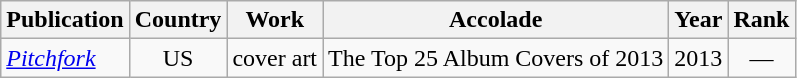<table class="wikitable sortable">
<tr>
<th>Publication</th>
<th>Country</th>
<th>Work</th>
<th>Accolade</th>
<th>Year</th>
<th>Rank</th>
</tr>
<tr>
<td><em><a href='#'>Pitchfork</a></em></td>
<td align="center">US</td>
<td>cover art</td>
<td>The Top 25 Album Covers of 2013</td>
<td>2013</td>
<td align="center">—</td>
</tr>
</table>
